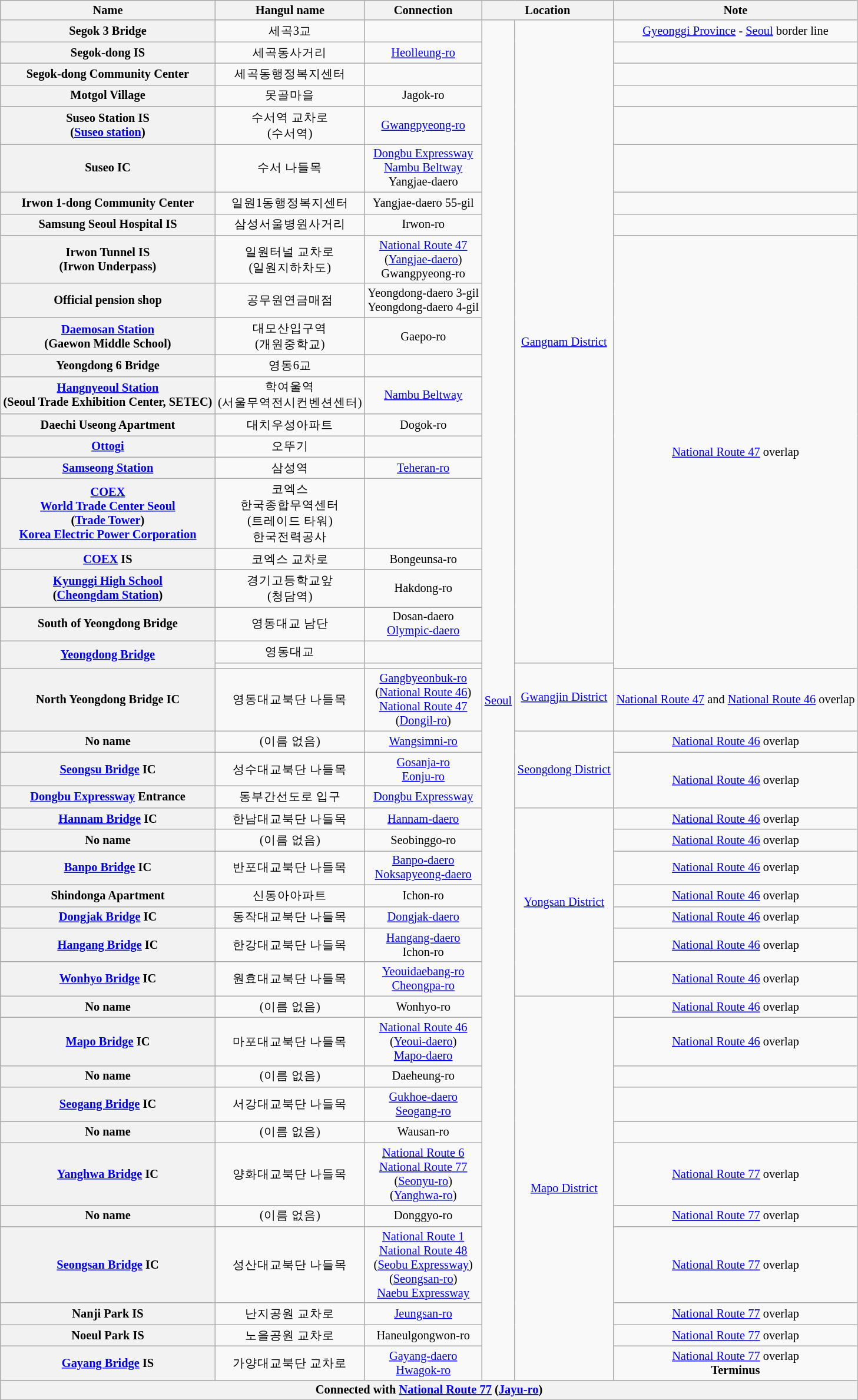<table class="wikitable" style="font-size: 85%; text-align: center;">
<tr>
<th>Name </th>
<th>Hangul name</th>
<th>Connection</th>
<th colspan="2">Location</th>
<th>Note</th>
</tr>
<tr>
<th>Segok 3 Bridge</th>
<td>세곡3교</td>
<td></td>
<td rowspan=44><a href='#'>Seoul</a></td>
<td rowspan=21><a href='#'>Gangnam District</a></td>
<td><a href='#'>Gyeonggi Province</a> - <a href='#'>Seoul</a> border line</td>
</tr>
<tr>
<th>Segok-dong IS</th>
<td>세곡동사거리</td>
<td><a href='#'>Heolleung-ro</a></td>
<td></td>
</tr>
<tr>
<th>Segok-dong Community Center</th>
<td>세곡동행정복지센터</td>
<td></td>
<td></td>
</tr>
<tr>
<th>Motgol Village</th>
<td>못골마을</td>
<td>Jagok-ro</td>
<td></td>
</tr>
<tr>
<th>Suseo Station IS<br>(<a href='#'>Suseo station</a>)</th>
<td>수서역 교차로<br>(수서역)</td>
<td><a href='#'>Gwangpyeong-ro</a></td>
<td></td>
</tr>
<tr>
<th>Suseo IC</th>
<td>수서 나들목</td>
<td><a href='#'>Dongbu Expressway</a><br><a href='#'>Nambu Beltway</a><br>Yangjae-daero</td>
<td></td>
</tr>
<tr>
<th>Irwon 1-dong Community Center</th>
<td>일원1동행정복지센터</td>
<td>Yangjae-daero 55-gil</td>
<td></td>
</tr>
<tr>
<th>Samsung Seoul Hospital IS</th>
<td>삼성서울병원사거리</td>
<td>Irwon-ro</td>
<td></td>
</tr>
<tr>
<th>Irwon Tunnel IS<br>(Irwon Underpass)</th>
<td>일원터널 교차로<br>(일원지하차도)</td>
<td><a href='#'>National Route 47</a><br>(<a href='#'>Yangjae-daero</a>)<br>Gwangpyeong-ro</td>
<td rowspan=14><a href='#'>National Route 47</a> overlap</td>
</tr>
<tr>
<th>Official pension shop</th>
<td>공무원연금매점</td>
<td>Yeongdong-daero 3-gil<br>Yeongdong-daero 4-gil</td>
</tr>
<tr>
<th><a href='#'>Daemosan Station</a><br>(Gaewon Middle School)</th>
<td>대모산입구역<br>(개원중학교)</td>
<td>Gaepo-ro</td>
</tr>
<tr>
<th>Yeongdong 6 Bridge</th>
<td>영동6교</td>
<td></td>
</tr>
<tr>
<th><a href='#'>Hangnyeoul Station</a><br>(Seoul Trade Exhibition Center, SETEC)</th>
<td>학여울역<br>(서울무역전시컨벤션센터)</td>
<td><a href='#'>Nambu Beltway</a></td>
</tr>
<tr>
<th>Daechi Useong Apartment</th>
<td>대치우성아파트</td>
<td>Dogok-ro</td>
</tr>
<tr>
<th><a href='#'>Ottogi</a></th>
<td>오뚜기</td>
<td></td>
</tr>
<tr>
<th><a href='#'>Samseong Station</a></th>
<td>삼성역</td>
<td><a href='#'>Teheran-ro</a></td>
</tr>
<tr>
<th><a href='#'>COEX</a><br><a href='#'>World Trade Center Seoul</a><br>(<a href='#'>Trade Tower</a>)<br><a href='#'>Korea Electric Power Corporation</a></th>
<td>코엑스<br>한국종합무역센터<br>(트레이드 타워)<br>한국전력공사</td>
<td></td>
</tr>
<tr>
<th><a href='#'>COEX</a> IS</th>
<td>코엑스 교차로</td>
<td>Bongeunsa-ro</td>
</tr>
<tr>
<th><a href='#'>Kyunggi High School</a><br>(<a href='#'>Cheongdam Station</a>)</th>
<td>경기고등학교앞<br>(청담역)</td>
<td>Hakdong-ro</td>
</tr>
<tr>
<th>South of Yeongdong Bridge</th>
<td>영동대교 남단</td>
<td>Dosan-daero<br><a href='#'>Olympic-daero</a></td>
</tr>
<tr>
<th rowspan=2><a href='#'>Yeongdong Bridge</a></th>
<td>영동대교</td>
<td></td>
</tr>
<tr>
<td></td>
<td></td>
<td rowspan=2><a href='#'>Gwangjin District</a></td>
</tr>
<tr>
<th>North Yeongdong Bridge IC</th>
<td>영동대교북단 나들목</td>
<td><a href='#'>Gangbyeonbuk-ro</a><br>(<a href='#'>National Route 46</a>)<br><a href='#'>National Route 47</a><br>(<a href='#'>Dongil-ro</a>)</td>
<td><a href='#'>National Route 47</a> and <a href='#'>National Route 46</a> overlap</td>
</tr>
<tr>
<th>No name</th>
<td>(이름 없음)</td>
<td><a href='#'>Wangsimni-ro</a></td>
<td rowspan=3><a href='#'>Seongdong District</a></td>
<td><a href='#'>National Route 46</a> overlap</td>
</tr>
<tr>
<th><a href='#'>Seongsu Bridge</a> IC</th>
<td>성수대교북단 나들목</td>
<td><a href='#'>Gosanja-ro</a><br><a href='#'>Eonju-ro</a></td>
<td rowspan=2><a href='#'>National Route 46</a> overlap</td>
</tr>
<tr>
<th><a href='#'>Dongbu Expressway</a> Entrance</th>
<td>동부간선도로 입구</td>
<td><a href='#'>Dongbu Expressway</a></td>
</tr>
<tr>
<th><a href='#'>Hannam Bridge</a> IC</th>
<td>한남대교북단 나들목</td>
<td><a href='#'>Hannam-daero</a></td>
<td rowspan=7><a href='#'>Yongsan District</a></td>
<td><a href='#'>National Route 46</a> overlap</td>
</tr>
<tr>
<th>No name</th>
<td>(이름 없음)</td>
<td>Seobinggo-ro</td>
<td><a href='#'>National Route 46</a> overlap</td>
</tr>
<tr>
<th><a href='#'>Banpo Bridge</a> IC</th>
<td>반포대교북단 나들목</td>
<td><a href='#'>Banpo-daero</a><br><a href='#'>Noksapyeong-daero</a></td>
<td><a href='#'>National Route 46</a> overlap</td>
</tr>
<tr>
<th>Shindonga Apartment</th>
<td>신동아아파트</td>
<td>Ichon-ro</td>
<td><a href='#'>National Route 46</a> overlap</td>
</tr>
<tr>
<th><a href='#'>Dongjak Bridge</a> IC</th>
<td>동작대교북단 나들목</td>
<td><a href='#'>Dongjak-daero</a></td>
<td><a href='#'>National Route 46</a> overlap</td>
</tr>
<tr>
<th><a href='#'>Hangang Bridge</a> IC</th>
<td>한강대교북단 나들목</td>
<td><a href='#'>Hangang-daero</a><br>Ichon-ro</td>
<td><a href='#'>National Route 46</a> overlap</td>
</tr>
<tr>
<th><a href='#'>Wonhyo Bridge</a> IC</th>
<td>원효대교북단 나들목</td>
<td><a href='#'>Yeouidaebang-ro</a><br><a href='#'>Cheongpa-ro</a></td>
<td><a href='#'>National Route 46</a> overlap</td>
</tr>
<tr>
<th>No name</th>
<td>(이름 없음)</td>
<td>Wonhyo-ro</td>
<td rowspan=11><a href='#'>Mapo District</a></td>
<td><a href='#'>National Route 46</a> overlap</td>
</tr>
<tr>
<th><a href='#'>Mapo Bridge</a> IC</th>
<td>마포대교북단 나들목</td>
<td><a href='#'>National Route 46</a><br>(<a href='#'>Yeoui-daero</a>)<br><a href='#'>Mapo-daero</a></td>
<td><a href='#'>National Route 46</a> overlap</td>
</tr>
<tr>
<th>No name</th>
<td>(이름 없음)</td>
<td>Daeheung-ro</td>
<td></td>
</tr>
<tr>
<th><a href='#'>Seogang Bridge</a> IC</th>
<td>서강대교북단 나들목</td>
<td><a href='#'>Gukhoe-daero</a><br><a href='#'>Seogang-ro</a></td>
<td></td>
</tr>
<tr>
<th>No name</th>
<td>(이름 없음)</td>
<td>Wausan-ro</td>
<td></td>
</tr>
<tr>
<th><a href='#'>Yanghwa Bridge</a> IC</th>
<td>양화대교북단 나들목</td>
<td><a href='#'>National Route 6</a><br><a href='#'>National Route 77</a><br>(<a href='#'>Seonyu-ro</a>)<br>(<a href='#'>Yanghwa-ro</a>)</td>
<td><a href='#'>National Route 77</a> overlap</td>
</tr>
<tr>
<th>No name</th>
<td>(이름 없음)</td>
<td>Donggyo-ro</td>
<td><a href='#'>National Route 77</a> overlap</td>
</tr>
<tr>
<th><a href='#'>Seongsan Bridge</a> IC</th>
<td>성산대교북단 나들목</td>
<td><a href='#'>National Route 1</a><br><a href='#'>National Route 48</a><br>(<a href='#'>Seobu Expressway</a>)<br>(<a href='#'>Seongsan-ro</a>)<br><a href='#'>Naebu Expressway</a></td>
<td><a href='#'>National Route 77</a> overlap</td>
</tr>
<tr>
<th>Nanji Park IS</th>
<td>난지공원 교차로</td>
<td><a href='#'>Jeungsan-ro</a></td>
<td><a href='#'>National Route 77</a> overlap</td>
</tr>
<tr>
<th>Noeul Park IS</th>
<td>노을공원 교차로</td>
<td>Haneulgongwon-ro</td>
<td><a href='#'>National Route 77</a> overlap</td>
</tr>
<tr>
<th><a href='#'>Gayang Bridge</a> IS</th>
<td>가양대교북단 교차로</td>
<td><a href='#'>Gayang-daero</a><br><a href='#'>Hwagok-ro</a></td>
<td><a href='#'>National Route 77</a> overlap<br><strong>Terminus</strong></td>
</tr>
<tr>
<th colspan=6>Connected with <a href='#'>National Route 77</a> (<a href='#'>Jayu-ro</a>)</th>
</tr>
<tr>
</tr>
</table>
